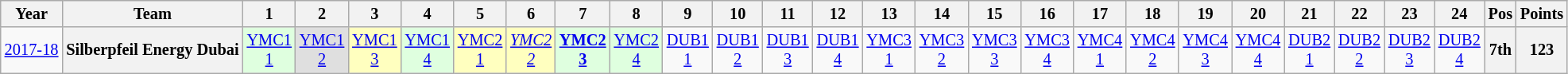<table class="wikitable" style="text-align:center; font-size:85%">
<tr>
<th>Year</th>
<th>Team</th>
<th>1</th>
<th>2</th>
<th>3</th>
<th>4</th>
<th>5</th>
<th>6</th>
<th>7</th>
<th>8</th>
<th>9</th>
<th>10</th>
<th>11</th>
<th>12</th>
<th>13</th>
<th>14</th>
<th>15</th>
<th>16</th>
<th>17</th>
<th>18</th>
<th>19</th>
<th>20</th>
<th>21</th>
<th>22</th>
<th>23</th>
<th>24</th>
<th>Pos</th>
<th>Points</th>
</tr>
<tr>
<td nowrap><a href='#'>2017-18</a></td>
<th nowrap>Silberpfeil Energy Dubai</th>
<td style="background:#dfffdf"><a href='#'>YMC1<br>1</a><br></td>
<td style="background:#dfdfdf"><a href='#'>YMC1<br>2</a><br></td>
<td style="background:#ffffbf"><a href='#'>YMC1<br>3</a><br></td>
<td style="background:#dfffdf"><a href='#'>YMC1<br>4</a><br></td>
<td style="background:#ffffbf"><a href='#'>YMC2<br>1</a><br></td>
<td style="background:#ffffbf"><em><a href='#'>YMC2<br>2</a></em><br></td>
<td style="background:#dfffdf"><strong><a href='#'>YMC2<br>3</a></strong><br></td>
<td style="background:#dfffdf"><a href='#'>YMC2<br>4</a><br></td>
<td><a href='#'>DUB1<br>1</a></td>
<td><a href='#'>DUB1<br>2</a></td>
<td><a href='#'>DUB1<br>3</a></td>
<td><a href='#'>DUB1<br>4</a></td>
<td><a href='#'>YMC3<br>1</a></td>
<td><a href='#'>YMC3<br>2</a></td>
<td><a href='#'>YMC3<br>3</a></td>
<td><a href='#'>YMC3<br>4</a></td>
<td><a href='#'>YMC4<br>1</a></td>
<td><a href='#'>YMC4<br>2</a></td>
<td><a href='#'>YMC4<br>3</a></td>
<td><a href='#'>YMC4<br>4</a></td>
<td><a href='#'>DUB2<br>1</a></td>
<td><a href='#'>DUB2<br>2</a></td>
<td><a href='#'>DUB2<br>3</a></td>
<td><a href='#'>DUB2<br>4</a></td>
<th>7th</th>
<th>123</th>
</tr>
</table>
